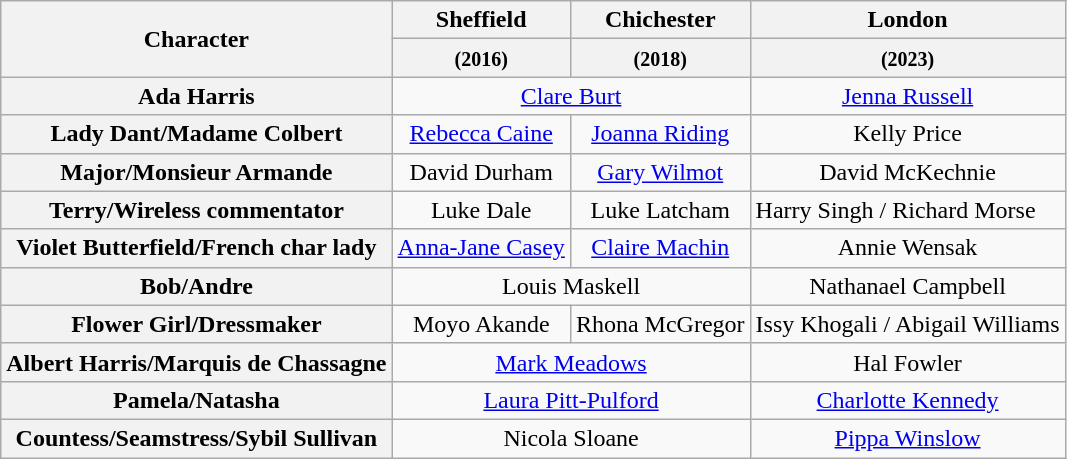<table class="wikitable">
<tr>
<th rowspan="2">Character</th>
<th>Sheffield</th>
<th>Chichester</th>
<th>London</th>
</tr>
<tr>
<th><small>(2016)</small></th>
<th><small>(2018)</small></th>
<th><small>(2023)</small></th>
</tr>
<tr>
<th>Ada Harris</th>
<td colspan="2" align="center"><a href='#'>Clare Burt</a></td>
<td align="center"><a href='#'>Jenna Russell</a></td>
</tr>
<tr>
<th>Lady Dant/Madame Colbert</th>
<td align="center"><a href='#'>Rebecca Caine</a></td>
<td align="center"><a href='#'>Joanna Riding</a></td>
<td align="center">Kelly Price</td>
</tr>
<tr>
<th>Major/Monsieur Armande</th>
<td align="center">David Durham</td>
<td align="center"><a href='#'>Gary Wilmot</a></td>
<td align="center">David McKechnie</td>
</tr>
<tr>
<th>Terry/Wireless commentator</th>
<td align="center">Luke Dale</td>
<td align="center">Luke Latcham</td>
<td align=“center”>Harry Singh / Richard Morse</td>
</tr>
<tr>
<th>Violet Butterfield/French char lady</th>
<td align="center"><a href='#'>Anna-Jane Casey</a></td>
<td align="center"><a href='#'>Claire Machin</a></td>
<td align="center">Annie Wensak</td>
</tr>
<tr>
<th>Bob/Andre</th>
<td colspan="2" align="center">Louis Maskell</td>
<td align="center">Nathanael Campbell</td>
</tr>
<tr>
<th>Flower Girl/Dressmaker</th>
<td align="center">Moyo Akande</td>
<td align="center">Rhona McGregor</td>
<td align="center">Issy Khogali / Abigail Williams</td>
</tr>
<tr>
<th>Albert Harris/Marquis de Chassagne</th>
<td colspan="2" align="center"><a href='#'>Mark Meadows</a></td>
<td align="center">Hal Fowler</td>
</tr>
<tr>
<th>Pamela/Natasha</th>
<td colspan="2" align="center"><a href='#'>Laura Pitt-Pulford</a></td>
<td align="center"><a href='#'>Charlotte Kennedy</a></td>
</tr>
<tr>
<th>Countess/Seamstress/Sybil Sullivan</th>
<td colspan="2" align="center">Nicola Sloane</td>
<td align="center"><a href='#'>Pippa Winslow</a></td>
</tr>
</table>
